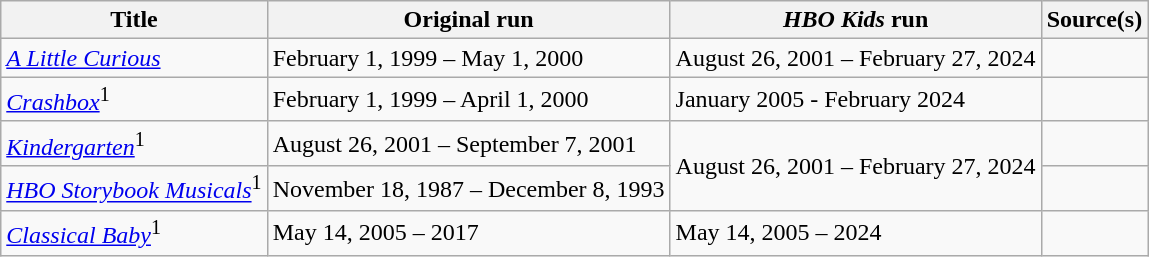<table class="wikitable">
<tr>
<th>Title</th>
<th>Original run</th>
<th><em>HBO Kids</em> run</th>
<th>Source(s)</th>
</tr>
<tr>
<td><em><a href='#'>A Little Curious</a></em></td>
<td>February 1, 1999 – May 1, 2000</td>
<td>August 26, 2001 – February 27, 2024</td>
<td></td>
</tr>
<tr>
<td><em><a href='#'>Crashbox</a></em><sup>1</sup></td>
<td>February 1, 1999 – April 1, 2000</td>
<td>January 2005 - February 2024</td>
<td></td>
</tr>
<tr>
<td><em><a href='#'>Kindergarten</a></em><sup>1</sup></td>
<td>August 26, 2001 – September 7, 2001</td>
<td rowspan="2">August 26, 2001 – February 27, 2024</td>
<td></td>
</tr>
<tr>
<td><em><a href='#'>HBO Storybook Musicals</a></em><sup>1</sup></td>
<td>November 18, 1987 – December 8, 1993</td>
<td></td>
</tr>
<tr>
<td><em><a href='#'>Classical Baby</a></em><sup>1</sup></td>
<td>May 14, 2005 – 2017</td>
<td>May 14, 2005 – 2024</td>
<td></td>
</tr>
</table>
